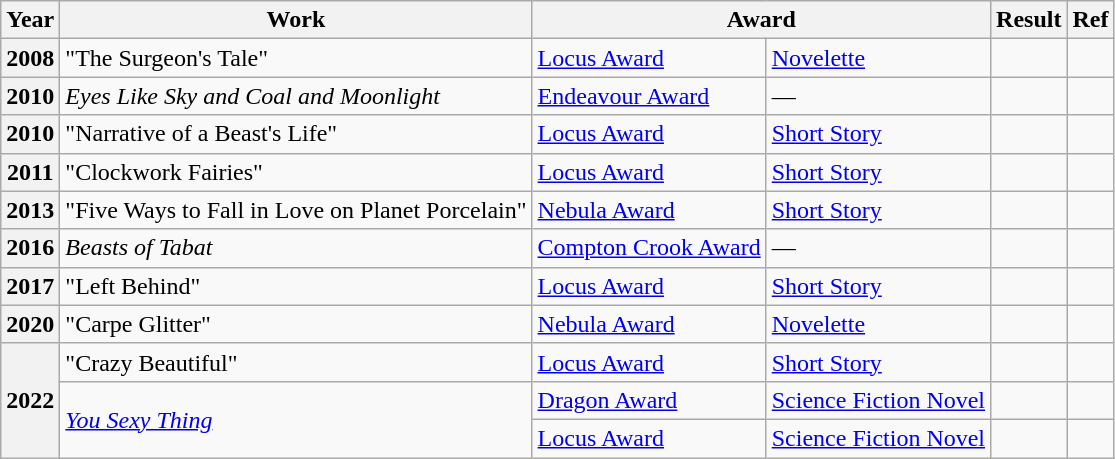<table class="wikitable">
<tr>
<th>Year</th>
<th>Work</th>
<th colspan="2">Award</th>
<th>Result</th>
<th>Ref</th>
</tr>
<tr>
<th>2008</th>
<td>"The Surgeon's Tale"</td>
<td><a href='#'>Locus Award</a></td>
<td><a href='#'>Novelette</a></td>
<td></td>
<td></td>
</tr>
<tr>
<th>2010</th>
<td><em>Eyes Like Sky and Coal and Moonlight</em></td>
<td><a href='#'>Endeavour Award</a></td>
<td>—</td>
<td></td>
<td></td>
</tr>
<tr>
<th>2010</th>
<td>"Narrative of a Beast's Life"</td>
<td><a href='#'>Locus Award</a></td>
<td><a href='#'>Short Story</a></td>
<td></td>
<td></td>
</tr>
<tr>
<th>2011</th>
<td>"Clockwork Fairies"</td>
<td><a href='#'>Locus Award</a></td>
<td><a href='#'>Short Story</a></td>
<td></td>
<td></td>
</tr>
<tr>
<th>2013</th>
<td>"Five Ways to Fall in Love on Planet Porcelain"</td>
<td><a href='#'>Nebula Award</a></td>
<td><a href='#'>Short Story</a></td>
<td></td>
<td></td>
</tr>
<tr>
<th>2016</th>
<td><em>Beasts of Tabat</em></td>
<td><a href='#'>Compton Crook Award</a></td>
<td>—</td>
<td></td>
<td></td>
</tr>
<tr>
<th>2017</th>
<td>"Left Behind"</td>
<td><a href='#'>Locus Award</a></td>
<td><a href='#'>Short Story</a></td>
<td></td>
<td></td>
</tr>
<tr>
<th>2020</th>
<td>"Carpe Glitter"</td>
<td><a href='#'>Nebula Award</a></td>
<td><a href='#'>Novelette</a></td>
<td></td>
<td></td>
</tr>
<tr>
<th rowspan="3">2022</th>
<td>"Crazy Beautiful"</td>
<td><a href='#'>Locus Award</a></td>
<td><a href='#'>Short Story</a></td>
<td></td>
<td></td>
</tr>
<tr>
<td rowspan="2"><em><a href='#'>You Sexy Thing</a></em></td>
<td><a href='#'>Dragon Award</a></td>
<td><a href='#'>Science Fiction Novel</a></td>
<td></td>
<td></td>
</tr>
<tr>
<td><a href='#'>Locus Award</a></td>
<td><a href='#'>Science Fiction Novel</a></td>
<td></td>
<td></td>
</tr>
</table>
